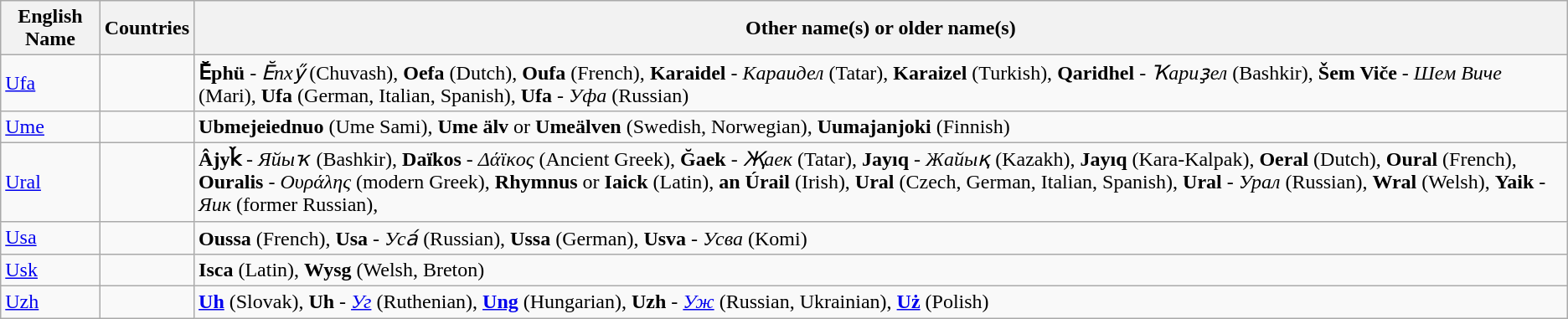<table class=wikitable>
<tr>
<th>English Name</th>
<th>Countries</th>
<th>Other name(s) or older name(s)</th>
</tr>
<tr>
<td><a href='#'>Ufa</a></td>
<td></td>
<td><strong>Ӗphü</strong> - <em>Ӗпхӳ</em> (Chuvash), <strong>Oefa</strong> (Dutch), <strong>Oufa</strong> (French), <strong>Karaidel</strong> - <em>Караидел</em> (Tatar), <strong>Karaizel</strong> (Turkish), <strong>Qaridhel</strong> - <em>Ҡариҙел</em> (Bashkir), <strong>Šem Viče</strong> - <em>Шем Виче</em> (Mari), <strong>Ufa</strong> (German, Italian, Spanish), <strong>Ufa</strong> - <em>Уфа</em> (Russian)</td>
</tr>
<tr>
<td><a href='#'>Ume</a></td>
<td></td>
<td><strong>Ubmejeiednuo</strong> (Ume Sami), <strong>Ume älv</strong> or <strong>Umeälven</strong> (Swedish, Norwegian), <strong>Uumajanjoki</strong> (Finnish)</td>
</tr>
<tr>
<td><a href='#'>Ural</a></td>
<td></td>
<td><strong>Âjyǩ</strong> - <em>Яйыҡ</em> (Bashkir), <strong>Daïkos</strong> - <em>Δάϊκος</em> (Ancient Greek),  <strong>Ğaek</strong> - <em>Җаек</em> (Tatar), <strong>Jayıq</strong> - <em>Жайық</em> (Kazakh), <strong>Jayıq</strong> (Kara-Kalpak), <strong>Oeral</strong> (Dutch), <strong>Oural</strong> (French), <strong>Ouralis</strong> - <em>Ουράλης</em> (modern Greek), <strong>Rhymnus</strong> or <strong>Iaick</strong> (Latin), <strong>an Úrail</strong> (Irish), <strong>Ural</strong> (Czech, German, Italian, Spanish), <strong>Ural</strong> - <em>Урал</em> (Russian), <strong>Wral</strong> (Welsh), <strong>Yaik</strong> - <em>Яик</em> (former Russian),</td>
</tr>
<tr>
<td><a href='#'>Usa</a></td>
<td></td>
<td><strong>Oussa</strong> (French), <strong>Usa</strong> - <em>Уса́</em> (Russian), <strong>Ussa</strong> (German), <strong>Usva</strong> -  <em>Усва</em> (Komi)</td>
</tr>
<tr>
<td><a href='#'>Usk</a></td>
<td></td>
<td><strong>Isca</strong> (Latin), <strong>Wysg</strong> (Welsh, Breton)</td>
</tr>
<tr>
<td><a href='#'>Uzh</a></td>
<td> </td>
<td><strong><a href='#'>Uh</a></strong> (Slovak), <strong>Uh</strong> - <em><a href='#'>Уг</a></em> (Ruthenian), <strong><a href='#'>Ung</a></strong> (Hungarian), <strong>Uzh</strong> - <em><a href='#'>Уж</a></em> (Russian, Ukrainian), <strong><a href='#'>Uż</a></strong> (Polish)</td>
</tr>
</table>
